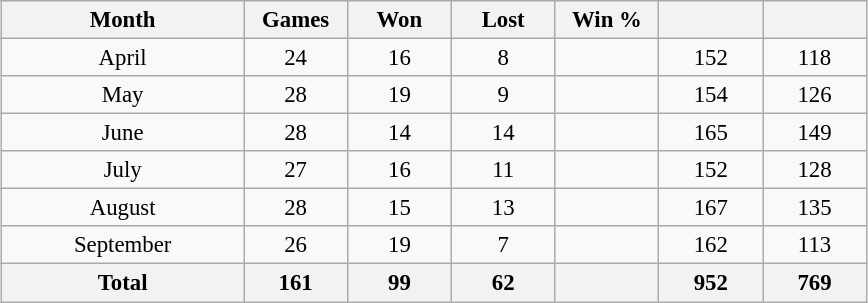<table class="wikitable" style="font-size:95%; text-align:center; width:38em;margin: 0.5em auto;">
<tr>
<th width="28%">Month</th>
<th width="12%">Games</th>
<th width="12%">Won</th>
<th width="12%">Lost</th>
<th width="12%">Win %</th>
<th width="12%"></th>
<th width="12%"></th>
</tr>
<tr>
<td>April</td>
<td>24</td>
<td>16</td>
<td>8</td>
<td></td>
<td>152</td>
<td>118</td>
</tr>
<tr>
<td>May</td>
<td>28</td>
<td>19</td>
<td>9</td>
<td></td>
<td>154</td>
<td>126</td>
</tr>
<tr>
<td>June</td>
<td>28</td>
<td>14</td>
<td>14</td>
<td></td>
<td>165</td>
<td>149</td>
</tr>
<tr>
<td>July</td>
<td>27</td>
<td>16</td>
<td>11</td>
<td></td>
<td>152</td>
<td>128</td>
</tr>
<tr>
<td>August</td>
<td>28</td>
<td>15</td>
<td>13</td>
<td></td>
<td>167</td>
<td>135</td>
</tr>
<tr>
<td>September</td>
<td>26</td>
<td>19</td>
<td>7</td>
<td></td>
<td>162</td>
<td>113</td>
</tr>
<tr>
<th>Total</th>
<th>161</th>
<th>99</th>
<th>62</th>
<th></th>
<th>952</th>
<th>769</th>
</tr>
</table>
